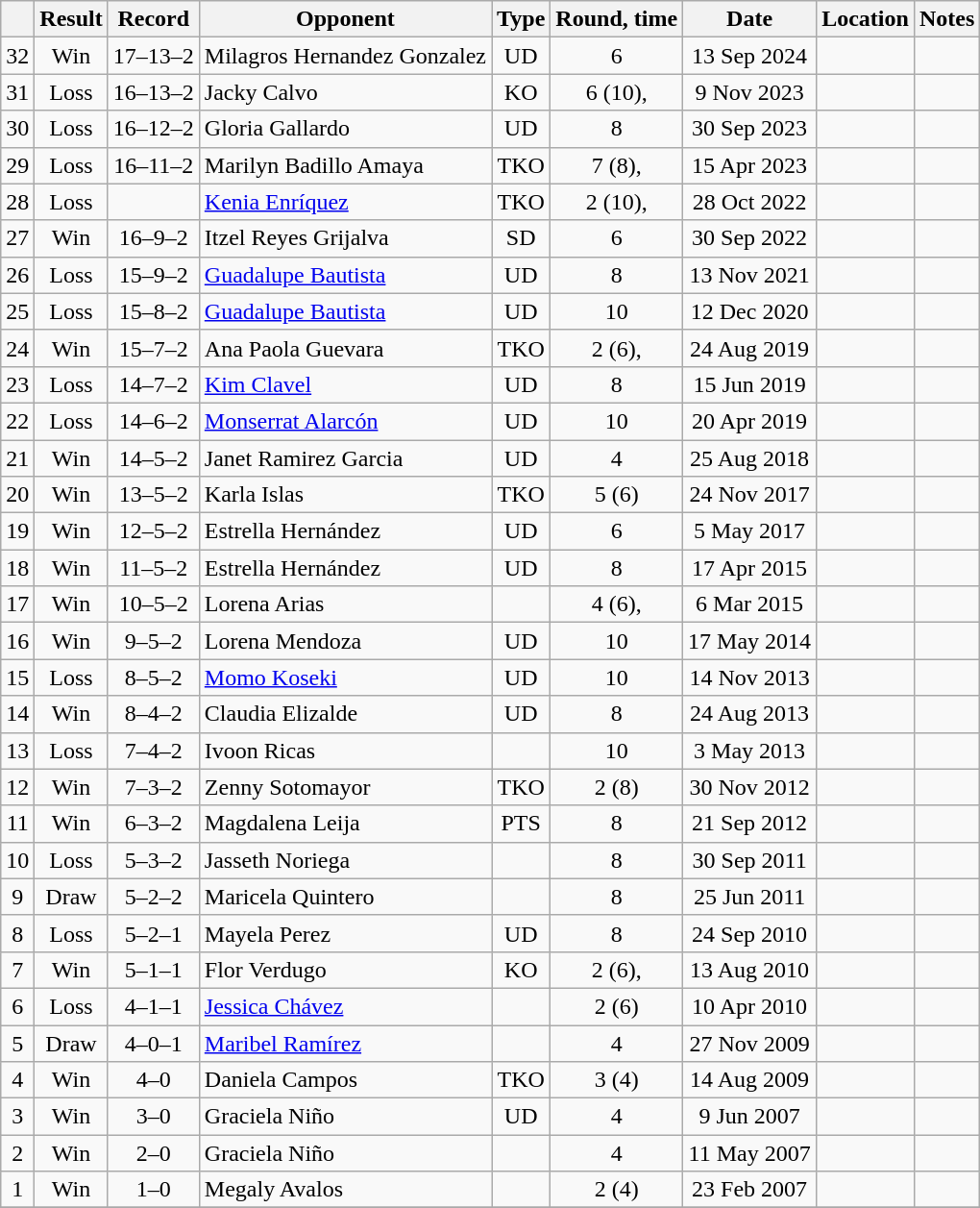<table class="wikitable" style="text-align:center">
<tr>
<th></th>
<th>Result</th>
<th>Record</th>
<th>Opponent</th>
<th>Type</th>
<th>Round, time</th>
<th>Date</th>
<th>Location</th>
<th>Notes</th>
</tr>
<tr>
<td>32</td>
<td>Win</td>
<td>17–13–2</td>
<td align=left>Milagros Hernandez Gonzalez</td>
<td>UD</td>
<td>6</td>
<td>13 Sep 2024</td>
<td align=left></td>
<td></td>
</tr>
<tr>
<td>31</td>
<td>Loss</td>
<td>16–13–2</td>
<td align=left>Jacky Calvo</td>
<td>KO</td>
<td>6 (10), </td>
<td>9 Nov 2023</td>
<td align=left></td>
<td align=left></td>
</tr>
<tr>
<td>30</td>
<td>Loss</td>
<td>16–12–2</td>
<td align=left>Gloria Gallardo</td>
<td>UD</td>
<td>8</td>
<td>30 Sep 2023</td>
<td align=left></td>
<td></td>
</tr>
<tr>
<td>29</td>
<td>Loss</td>
<td>16–11–2</td>
<td align=left>Marilyn Badillo Amaya</td>
<td>TKO</td>
<td>7 (8), </td>
<td>15 Apr 2023</td>
<td align=left></td>
<td></td>
</tr>
<tr>
<td>28</td>
<td>Loss</td>
<td></td>
<td align=left><a href='#'>Kenia Enríquez</a></td>
<td>TKO</td>
<td>2 (10), </td>
<td>28 Oct 2022</td>
<td align=left></td>
<td></td>
</tr>
<tr>
<td>27</td>
<td>Win</td>
<td>16–9–2</td>
<td align=left>Itzel Reyes Grijalva</td>
<td>SD</td>
<td>6</td>
<td>30 Sep 2022</td>
<td align=left></td>
<td></td>
</tr>
<tr>
<td>26</td>
<td>Loss</td>
<td>15–9–2</td>
<td align=left><a href='#'>Guadalupe Bautista</a></td>
<td>UD</td>
<td>8</td>
<td>13 Nov 2021</td>
<td align=left></td>
<td></td>
</tr>
<tr>
<td>25</td>
<td>Loss</td>
<td>15–8–2</td>
<td align=left><a href='#'>Guadalupe Bautista</a></td>
<td>UD</td>
<td>10</td>
<td>12 Dec 2020</td>
<td align=left></td>
<td align=left></td>
</tr>
<tr>
<td>24</td>
<td>Win</td>
<td>15–7–2</td>
<td align=left>Ana Paola Guevara</td>
<td>TKO</td>
<td>2 (6), </td>
<td>24 Aug 2019</td>
<td align=left></td>
<td></td>
</tr>
<tr>
<td>23</td>
<td>Loss</td>
<td>14–7–2</td>
<td align=left><a href='#'>Kim Clavel</a></td>
<td>UD</td>
<td>8</td>
<td>15 Jun 2019</td>
<td align=left></td>
<td></td>
</tr>
<tr>
<td>22</td>
<td>Loss</td>
<td>14–6–2</td>
<td align=left><a href='#'>Monserrat Alarcón</a></td>
<td>UD</td>
<td>10</td>
<td>20 Apr 2019</td>
<td align=left></td>
<td align=left></td>
</tr>
<tr>
<td>21</td>
<td>Win</td>
<td>14–5–2</td>
<td align=left>Janet Ramirez Garcia</td>
<td>UD</td>
<td>4</td>
<td>25 Aug 2018</td>
<td align=left></td>
<td></td>
</tr>
<tr>
<td>20</td>
<td>Win</td>
<td>13–5–2</td>
<td align=left>Karla Islas</td>
<td>TKO</td>
<td>5 (6)</td>
<td>24 Nov 2017</td>
<td align=left></td>
<td></td>
</tr>
<tr>
<td>19</td>
<td>Win</td>
<td>12–5–2</td>
<td align=left>Estrella Hernández</td>
<td>UD</td>
<td>6</td>
<td>5 May 2017</td>
<td align=left></td>
<td></td>
</tr>
<tr>
<td>18</td>
<td>Win</td>
<td>11–5–2</td>
<td align=left>Estrella Hernández</td>
<td>UD</td>
<td>8</td>
<td>17 Apr 2015</td>
<td align=left></td>
<td></td>
</tr>
<tr>
<td>17</td>
<td>Win</td>
<td>10–5–2</td>
<td align=left>Lorena Arias</td>
<td></td>
<td>4 (6), </td>
<td>6 Mar 2015</td>
<td align=left></td>
<td></td>
</tr>
<tr>
<td>16</td>
<td>Win</td>
<td>9–5–2</td>
<td align=left>Lorena Mendoza</td>
<td>UD</td>
<td>10</td>
<td>17 May 2014</td>
<td align=left></td>
<td align=left></td>
</tr>
<tr>
<td>15</td>
<td>Loss</td>
<td>8–5–2</td>
<td align=left><a href='#'>Momo Koseki</a></td>
<td>UD</td>
<td>10</td>
<td>14 Nov 2013</td>
<td align=left></td>
<td align=left></td>
</tr>
<tr>
<td>14</td>
<td>Win</td>
<td>8–4–2</td>
<td align=left>Claudia Elizalde</td>
<td>UD</td>
<td>8</td>
<td>24 Aug 2013</td>
<td align=left></td>
<td></td>
</tr>
<tr>
<td>13</td>
<td>Loss</td>
<td>7–4–2</td>
<td align=left>Ivoon Ricas</td>
<td></td>
<td>10</td>
<td>3 May 2013</td>
<td align=left></td>
<td align=left></td>
</tr>
<tr>
<td>12</td>
<td>Win</td>
<td>7–3–2</td>
<td align=left>Zenny Sotomayor</td>
<td>TKO</td>
<td>2 (8)</td>
<td>30 Nov 2012</td>
<td align=left></td>
<td></td>
</tr>
<tr>
<td>11</td>
<td>Win</td>
<td>6–3–2</td>
<td align=left>Magdalena Leija</td>
<td>PTS</td>
<td>8</td>
<td>21 Sep 2012</td>
<td align=left></td>
<td></td>
</tr>
<tr>
<td>10</td>
<td>Loss</td>
<td>5–3–2</td>
<td align=left>Jasseth Noriega</td>
<td></td>
<td>8</td>
<td>30 Sep 2011</td>
<td align=left></td>
<td></td>
</tr>
<tr>
<td>9</td>
<td>Draw</td>
<td>5–2–2</td>
<td align=left>Maricela Quintero</td>
<td></td>
<td>8</td>
<td>25 Jun 2011</td>
<td align=left></td>
<td></td>
</tr>
<tr>
<td>8</td>
<td>Loss</td>
<td>5–2–1</td>
<td align=left>Mayela Perez</td>
<td>UD</td>
<td>8</td>
<td>24 Sep 2010</td>
<td align=left></td>
<td></td>
</tr>
<tr>
<td>7</td>
<td>Win</td>
<td>5–1–1</td>
<td align=left>Flor Verdugo</td>
<td>KO</td>
<td>2 (6), </td>
<td>13 Aug 2010</td>
<td align=left></td>
<td></td>
</tr>
<tr>
<td>6</td>
<td>Loss</td>
<td>4–1–1</td>
<td align=left><a href='#'>Jessica Chávez</a></td>
<td></td>
<td>2 (6)</td>
<td>10 Apr 2010</td>
<td align=left></td>
<td></td>
</tr>
<tr>
<td>5</td>
<td>Draw</td>
<td>4–0–1</td>
<td align=left><a href='#'>Maribel Ramírez</a></td>
<td></td>
<td>4</td>
<td>27 Nov 2009</td>
<td align=left></td>
<td></td>
</tr>
<tr>
<td>4</td>
<td>Win</td>
<td>4–0</td>
<td align=left>Daniela Campos</td>
<td>TKO</td>
<td>3 (4)</td>
<td>14 Aug 2009</td>
<td align=left></td>
<td></td>
</tr>
<tr>
<td>3</td>
<td>Win</td>
<td>3–0</td>
<td align=left>Graciela Niño</td>
<td>UD</td>
<td>4</td>
<td>9 Jun 2007</td>
<td align=left></td>
<td></td>
</tr>
<tr>
<td>2</td>
<td>Win</td>
<td>2–0</td>
<td align=left>Graciela Niño</td>
<td></td>
<td>4</td>
<td>11 May 2007</td>
<td align=left></td>
<td></td>
</tr>
<tr>
<td>1</td>
<td>Win</td>
<td>1–0</td>
<td align=left>Megaly Avalos</td>
<td></td>
<td>2 (4)</td>
<td>23 Feb 2007</td>
<td align=left></td>
<td></td>
</tr>
<tr>
</tr>
</table>
